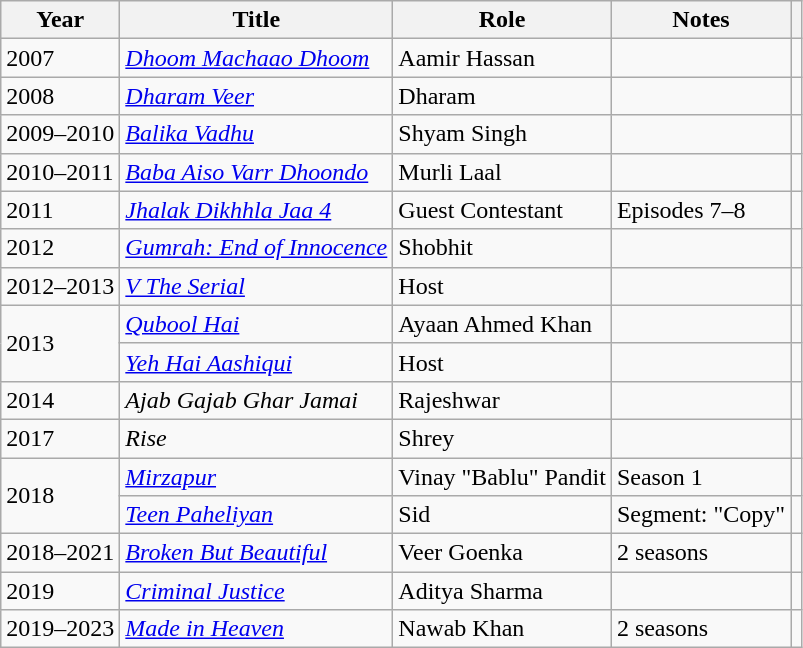<table class="wikitable sortable">
<tr>
<th scope="col">Year</th>
<th scope="col">Title</th>
<th scope="col">Role</th>
<th class="unsortable" scope="col">Notes</th>
<th scope="col" class="unsortable"></th>
</tr>
<tr>
<td>2007</td>
<td><em><a href='#'>Dhoom Machaao Dhoom</a></em></td>
<td>Aamir Hassan</td>
<td></td>
<td></td>
</tr>
<tr>
<td>2008</td>
<td><em><a href='#'>Dharam Veer</a></em></td>
<td>Dharam</td>
<td></td>
<td></td>
</tr>
<tr>
<td>2009–2010</td>
<td><em><a href='#'>Balika Vadhu</a></em></td>
<td>Shyam Singh</td>
<td></td>
<td></td>
</tr>
<tr>
<td>2010–2011</td>
<td><em><a href='#'>Baba Aiso Varr Dhoondo</a></em></td>
<td>Murli Laal</td>
<td></td>
<td></td>
</tr>
<tr>
<td>2011</td>
<td><em><a href='#'>Jhalak Dikhhla Jaa 4</a></em></td>
<td>Guest Contestant</td>
<td>Episodes 7–8</td>
<td></td>
</tr>
<tr>
<td>2012</td>
<td><em><a href='#'>Gumrah: End of Innocence</a></em></td>
<td>Shobhit</td>
<td></td>
<td></td>
</tr>
<tr>
<td>2012–2013</td>
<td><em><a href='#'>V The Serial</a></em></td>
<td>Host</td>
<td></td>
<td></td>
</tr>
<tr>
<td rowspan="2">2013</td>
<td><em><a href='#'>Qubool Hai</a></em></td>
<td>Ayaan Ahmed Khan</td>
<td></td>
<td></td>
</tr>
<tr>
<td><em><a href='#'>Yeh Hai Aashiqui</a></em></td>
<td>Host</td>
<td></td>
<td></td>
</tr>
<tr>
<td>2014</td>
<td><em>Ajab Gajab Ghar Jamai</em></td>
<td>Rajeshwar</td>
<td></td>
<td></td>
</tr>
<tr>
<td>2017</td>
<td><em>Rise</em></td>
<td>Shrey</td>
<td></td>
<td></td>
</tr>
<tr>
<td rowspan=2>2018</td>
<td><em><a href='#'>Mirzapur</a></em></td>
<td>Vinay "Bablu" Pandit</td>
<td>Season 1</td>
<td></td>
</tr>
<tr>
<td><em><a href='#'>Teen Paheliyan</a></em></td>
<td>Sid</td>
<td>Segment: "Copy"</td>
<td></td>
</tr>
<tr>
<td>2018–2021</td>
<td><em><a href='#'>Broken But Beautiful</a></em></td>
<td>Veer Goenka</td>
<td>2 seasons</td>
<td></td>
</tr>
<tr>
<td>2019</td>
<td><em><a href='#'>Criminal Justice</a></em></td>
<td>Aditya Sharma</td>
<td></td>
<td></td>
</tr>
<tr>
<td>2019–2023</td>
<td><em><a href='#'>Made in Heaven</a></em></td>
<td>Nawab Khan</td>
<td>2 seasons</td>
<td></td>
</tr>
</table>
